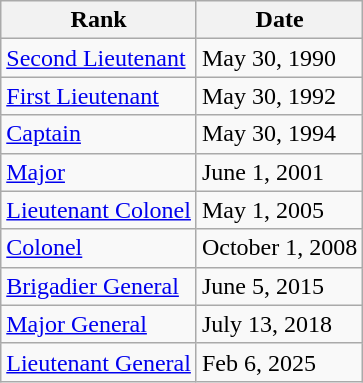<table class="wikitable">
<tr>
<th>Rank</th>
<th>Date</th>
</tr>
<tr>
<td> <a href='#'>Second Lieutenant</a></td>
<td>May 30, 1990</td>
</tr>
<tr>
<td> <a href='#'>First Lieutenant</a></td>
<td>May 30, 1992</td>
</tr>
<tr>
<td> <a href='#'>Captain</a></td>
<td>May 30, 1994</td>
</tr>
<tr>
<td> <a href='#'>Major</a></td>
<td>June 1, 2001</td>
</tr>
<tr>
<td> <a href='#'>Lieutenant Colonel</a></td>
<td>May 1, 2005</td>
</tr>
<tr>
<td> <a href='#'>Colonel</a></td>
<td>October 1, 2008</td>
</tr>
<tr>
<td> <a href='#'>Brigadier General</a></td>
<td>June 5, 2015</td>
</tr>
<tr>
<td> <a href='#'>Major General</a></td>
<td>July 13, 2018</td>
</tr>
<tr>
<td> <a href='#'>Lieutenant General</a></td>
<td>Feb 6, 2025</td>
</tr>
</table>
